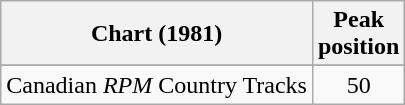<table class="wikitable sortable">
<tr>
<th align="left">Chart (1981)</th>
<th align="center">Peak<br>position</th>
</tr>
<tr>
</tr>
<tr>
<td align="left">Canadian <em>RPM</em> Country Tracks</td>
<td align="center">50</td>
</tr>
</table>
